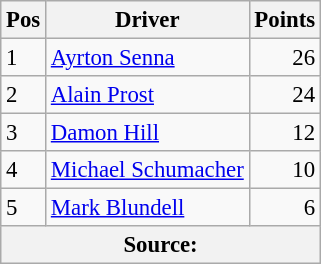<table class="wikitable" style="font-size: 95%;">
<tr>
<th>Pos</th>
<th>Driver</th>
<th>Points</th>
</tr>
<tr>
<td>1</td>
<td> <a href='#'>Ayrton Senna</a></td>
<td align="right">26</td>
</tr>
<tr>
<td>2</td>
<td> <a href='#'>Alain Prost</a></td>
<td align="right">24</td>
</tr>
<tr>
<td>3</td>
<td> <a href='#'>Damon Hill</a></td>
<td align="right">12</td>
</tr>
<tr>
<td>4</td>
<td> <a href='#'>Michael Schumacher</a></td>
<td align="right">10</td>
</tr>
<tr>
<td>5</td>
<td> <a href='#'>Mark Blundell</a></td>
<td align="right">6</td>
</tr>
<tr>
<th colspan=4>Source: </th>
</tr>
</table>
